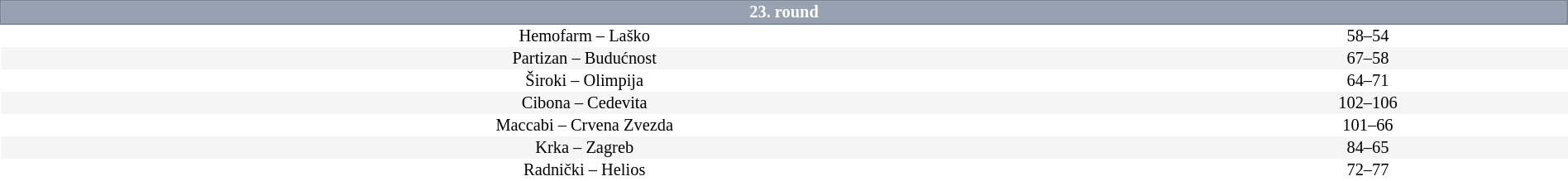<table border=0 cellspacing=0 cellpadding=1em style="font-size: 85%; border-collapse: collapse;" width=100%>
<tr>
<td colspan=5 bgcolor=#98A1B2 style="border:1px solid #7A8392; text-align:center; color:#FFFFFF;"><strong>23. round</strong></td>
</tr>
<tr style="text-align:center; background:#FFFFFF">
<td>Hemofarm – Laško</td>
<td>58–54</td>
</tr>
<tr align=center bgcolor=#f5f5f5>
<td>Partizan – Budućnost</td>
<td>67–58</td>
</tr>
<tr style="text-align:center; background:#FFFFFF">
<td>Široki – Olimpija</td>
<td>64–71</td>
</tr>
<tr align=center bgcolor=#f5f5f5>
<td>Cibona – Cedevita</td>
<td>102–106</td>
</tr>
<tr style="text-align:center; background:#FFFFFF">
<td>Maccabi – Crvena Zvezda</td>
<td>101–66</td>
</tr>
<tr align=center bgcolor=#f5f5f5>
<td>Krka – Zagreb</td>
<td>84–65</td>
</tr>
<tr style="text-align:center; background:#FFFFFF">
<td>Radnički – Helios</td>
<td>72–77</td>
</tr>
</table>
